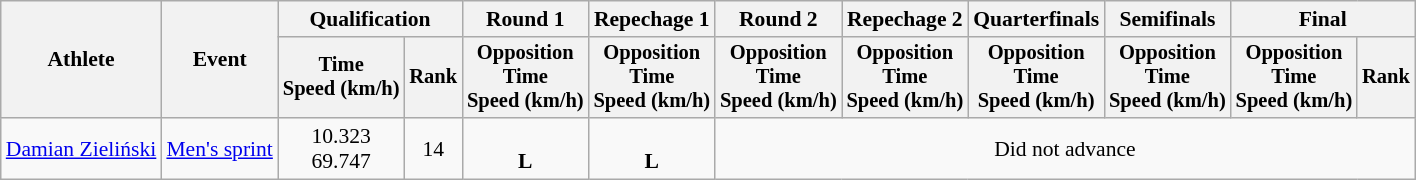<table class="wikitable" style="font-size:90%">
<tr>
<th rowspan="2">Athlete</th>
<th rowspan="2">Event</th>
<th colspan=2>Qualification</th>
<th>Round 1</th>
<th>Repechage 1</th>
<th>Round 2</th>
<th>Repechage 2</th>
<th>Quarterfinals</th>
<th>Semifinals</th>
<th colspan=2>Final</th>
</tr>
<tr style="font-size:95%">
<th>Time<br>Speed (km/h)</th>
<th>Rank</th>
<th>Opposition<br>Time<br>Speed (km/h)</th>
<th>Opposition<br>Time<br>Speed (km/h)</th>
<th>Opposition<br>Time<br>Speed (km/h)</th>
<th>Opposition<br>Time<br>Speed (km/h)</th>
<th>Opposition<br>Time<br>Speed (km/h)</th>
<th>Opposition<br>Time<br>Speed (km/h)</th>
<th>Opposition<br>Time<br>Speed (km/h)</th>
<th>Rank</th>
</tr>
<tr align=center>
<td align=left><a href='#'>Damian Zieliński</a></td>
<td align=left><a href='#'>Men's sprint</a></td>
<td>10.323<br>69.747</td>
<td>14</td>
<td><br><strong>L</strong></td>
<td><br><strong>L</strong></td>
<td colspan=6>Did not advance</td>
</tr>
</table>
